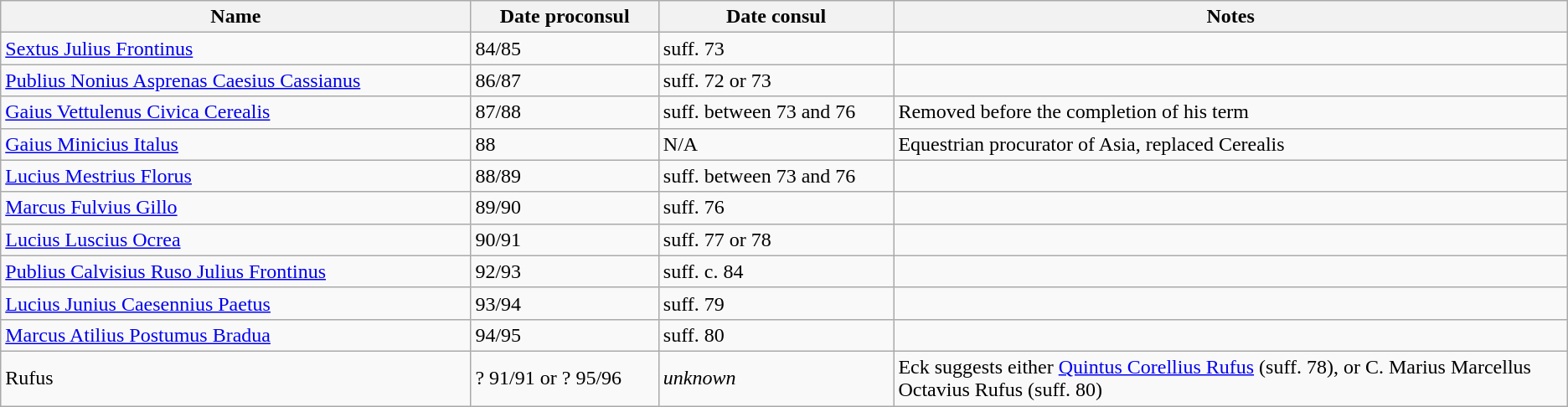<table class="wikitable">
<tr>
<th width=30%>Name</th>
<th width=12%>Date proconsul</th>
<th width=15%>Date consul</th>
<th width=43%>Notes</th>
</tr>
<tr>
<td><a href='#'>Sextus Julius Frontinus</a></td>
<td>84/85</td>
<td>suff. 73</td>
<td></td>
</tr>
<tr>
<td><a href='#'>Publius Nonius Asprenas Caesius Cassianus</a></td>
<td>86/87</td>
<td>suff. 72 or 73</td>
<td></td>
</tr>
<tr>
<td><a href='#'>Gaius Vettulenus Civica Cerealis</a></td>
<td>87/88</td>
<td>suff. between 73 and 76</td>
<td>Removed before the completion of his term</td>
</tr>
<tr>
<td><a href='#'>Gaius Minicius Italus</a></td>
<td>88</td>
<td>N/A</td>
<td>Equestrian procurator of Asia, replaced Cerealis</td>
</tr>
<tr>
<td><a href='#'>Lucius Mestrius Florus</a></td>
<td>88/89</td>
<td>suff. between 73 and 76</td>
<td></td>
</tr>
<tr>
<td><a href='#'>Marcus Fulvius Gillo</a></td>
<td>89/90</td>
<td>suff. 76</td>
<td></td>
</tr>
<tr>
<td><a href='#'>Lucius Luscius Ocrea</a></td>
<td>90/91</td>
<td>suff. 77 or 78</td>
<td></td>
</tr>
<tr>
<td><a href='#'>Publius Calvisius Ruso Julius Frontinus</a></td>
<td>92/93</td>
<td>suff. c. 84</td>
<td></td>
</tr>
<tr>
<td><a href='#'>Lucius Junius Caesennius Paetus</a></td>
<td>93/94</td>
<td>suff. 79</td>
<td></td>
</tr>
<tr>
<td><a href='#'>Marcus Atilius Postumus Bradua</a></td>
<td>94/95</td>
<td>suff. 80</td>
<td></td>
</tr>
<tr>
<td>Rufus</td>
<td>? 91/91 or ? 95/96</td>
<td><em>unknown</em></td>
<td>Eck suggests either <a href='#'>Quintus Corellius Rufus</a> (suff. 78), or C. Marius Marcellus Octavius Rufus (suff. 80)</td>
</tr>
</table>
